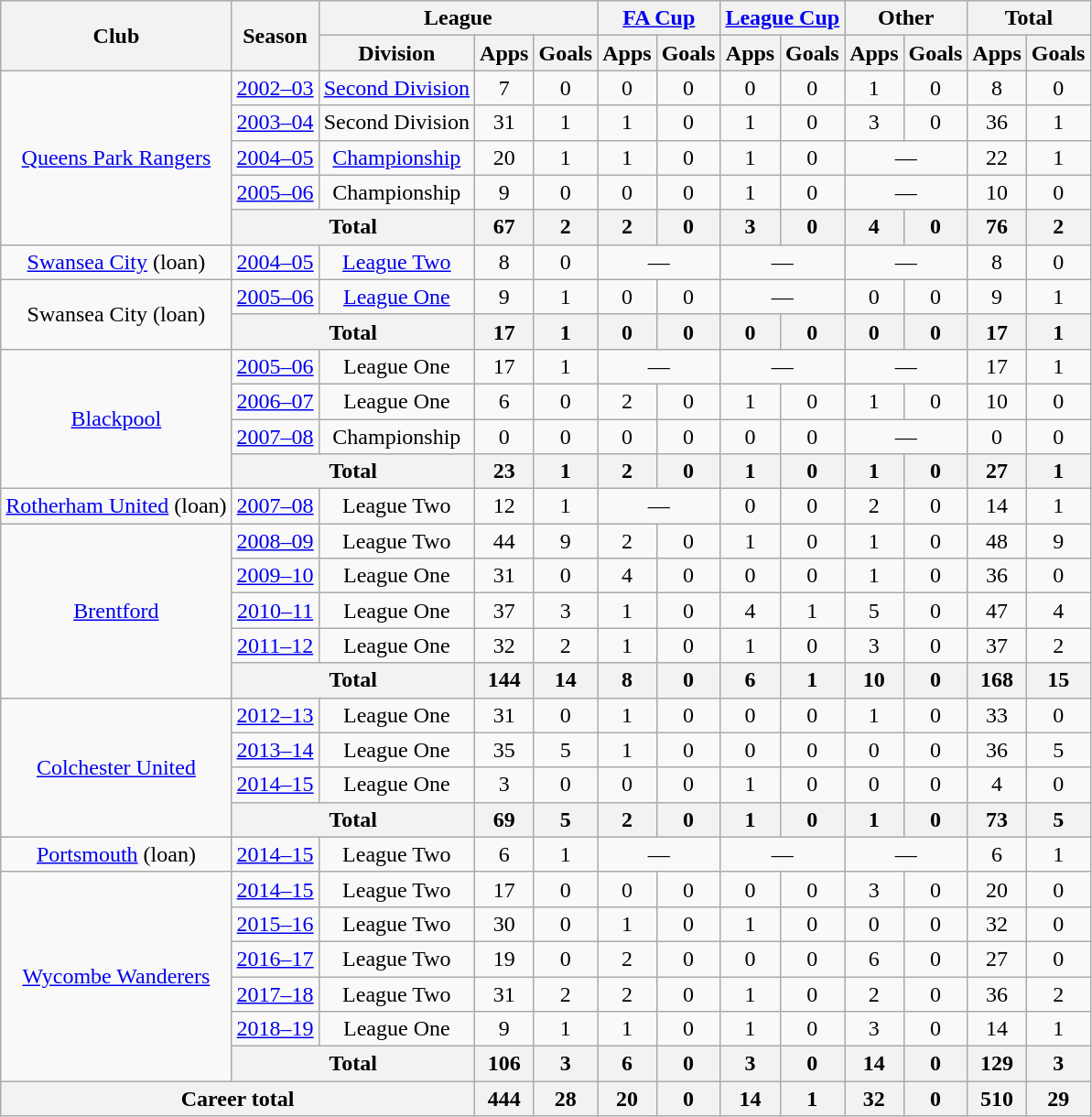<table class="wikitable" style="text-align: center">
<tr>
<th rowspan="2">Club</th>
<th rowspan="2">Season</th>
<th colspan="3">League</th>
<th colspan="2"><a href='#'>FA Cup</a></th>
<th colspan="2"><a href='#'>League Cup</a></th>
<th colspan="2">Other</th>
<th colspan="2">Total</th>
</tr>
<tr>
<th>Division</th>
<th>Apps</th>
<th>Goals</th>
<th>Apps</th>
<th>Goals</th>
<th>Apps</th>
<th>Goals</th>
<th>Apps</th>
<th>Goals</th>
<th>Apps</th>
<th>Goals</th>
</tr>
<tr>
<td rowspan="5"><a href='#'>Queens Park Rangers</a></td>
<td><a href='#'>2002–03</a></td>
<td><a href='#'>Second Division</a></td>
<td>7</td>
<td>0</td>
<td>0</td>
<td>0</td>
<td>0</td>
<td>0</td>
<td>1</td>
<td>0</td>
<td>8</td>
<td>0</td>
</tr>
<tr>
<td><a href='#'>2003–04</a></td>
<td>Second Division</td>
<td>31</td>
<td>1</td>
<td>1</td>
<td>0</td>
<td>1</td>
<td>0</td>
<td>3</td>
<td>0</td>
<td>36</td>
<td>1</td>
</tr>
<tr>
<td><a href='#'>2004–05</a></td>
<td><a href='#'>Championship</a></td>
<td>20</td>
<td>1</td>
<td>1</td>
<td>0</td>
<td>1</td>
<td>0</td>
<td colspan="2">―</td>
<td>22</td>
<td>1</td>
</tr>
<tr>
<td><a href='#'>2005–06</a></td>
<td>Championship</td>
<td>9</td>
<td>0</td>
<td>0</td>
<td>0</td>
<td>1</td>
<td>0</td>
<td colspan="2">―</td>
<td>10</td>
<td>0</td>
</tr>
<tr>
<th colspan="2">Total</th>
<th>67</th>
<th>2</th>
<th>2</th>
<th>0</th>
<th>3</th>
<th>0</th>
<th>4</th>
<th>0</th>
<th>76</th>
<th>2</th>
</tr>
<tr>
<td><a href='#'>Swansea City</a> (loan)</td>
<td><a href='#'>2004–05</a></td>
<td><a href='#'>League Two</a></td>
<td>8</td>
<td>0</td>
<td colspan="2">―</td>
<td colspan="2">―</td>
<td colspan="2">―</td>
<td>8</td>
<td>0</td>
</tr>
<tr>
<td rowspan="2">Swansea City (loan)</td>
<td><a href='#'>2005–06</a></td>
<td><a href='#'>League One</a></td>
<td>9</td>
<td>1</td>
<td>0</td>
<td>0</td>
<td colspan="2">―</td>
<td>0</td>
<td>0</td>
<td>9</td>
<td>1</td>
</tr>
<tr>
<th colspan="2">Total</th>
<th>17</th>
<th>1</th>
<th>0</th>
<th>0</th>
<th>0</th>
<th>0</th>
<th>0</th>
<th>0</th>
<th>17</th>
<th>1</th>
</tr>
<tr>
<td rowspan="4"><a href='#'>Blackpool</a></td>
<td><a href='#'>2005–06</a></td>
<td>League One</td>
<td>17</td>
<td>1</td>
<td colspan="2">―</td>
<td colspan="2">―</td>
<td colspan="2">―</td>
<td>17</td>
<td>1</td>
</tr>
<tr>
<td><a href='#'>2006–07</a></td>
<td>League One</td>
<td>6</td>
<td>0</td>
<td>2</td>
<td>0</td>
<td>1</td>
<td>0</td>
<td>1</td>
<td>0</td>
<td>10</td>
<td>0</td>
</tr>
<tr>
<td><a href='#'>2007–08</a></td>
<td>Championship</td>
<td>0</td>
<td>0</td>
<td>0</td>
<td>0</td>
<td>0</td>
<td>0</td>
<td colspan="2">―</td>
<td>0</td>
<td>0</td>
</tr>
<tr>
<th colspan="2">Total</th>
<th>23</th>
<th>1</th>
<th>2</th>
<th>0</th>
<th>1</th>
<th>0</th>
<th>1</th>
<th>0</th>
<th>27</th>
<th>1</th>
</tr>
<tr>
<td><a href='#'>Rotherham United</a> (loan)</td>
<td><a href='#'>2007–08</a></td>
<td>League Two</td>
<td>12</td>
<td>1</td>
<td colspan="2">―</td>
<td>0</td>
<td>0</td>
<td>2</td>
<td>0</td>
<td>14</td>
<td>1</td>
</tr>
<tr>
<td rowspan="5"><a href='#'>Brentford</a></td>
<td><a href='#'>2008–09</a></td>
<td>League Two</td>
<td>44</td>
<td>9</td>
<td>2</td>
<td>0</td>
<td>1</td>
<td>0</td>
<td>1</td>
<td>0</td>
<td>48</td>
<td>9</td>
</tr>
<tr>
<td><a href='#'>2009–10</a></td>
<td>League One</td>
<td>31</td>
<td>0</td>
<td>4</td>
<td>0</td>
<td>0</td>
<td>0</td>
<td>1</td>
<td>0</td>
<td>36</td>
<td>0</td>
</tr>
<tr>
<td><a href='#'>2010–11</a></td>
<td>League One</td>
<td>37</td>
<td>3</td>
<td>1</td>
<td>0</td>
<td>4</td>
<td>1</td>
<td>5</td>
<td>0</td>
<td>47</td>
<td>4</td>
</tr>
<tr>
<td><a href='#'>2011–12</a></td>
<td>League One</td>
<td>32</td>
<td>2</td>
<td>1</td>
<td>0</td>
<td>1</td>
<td>0</td>
<td>3</td>
<td>0</td>
<td>37</td>
<td>2</td>
</tr>
<tr>
<th colspan="2">Total</th>
<th>144</th>
<th>14</th>
<th>8</th>
<th>0</th>
<th>6</th>
<th>1</th>
<th>10</th>
<th>0</th>
<th>168</th>
<th>15</th>
</tr>
<tr>
<td rowspan="4"><a href='#'>Colchester United</a></td>
<td><a href='#'>2012–13</a></td>
<td>League One</td>
<td>31</td>
<td>0</td>
<td>1</td>
<td>0</td>
<td>0</td>
<td>0</td>
<td>1</td>
<td>0</td>
<td>33</td>
<td>0</td>
</tr>
<tr>
<td><a href='#'>2013–14</a></td>
<td>League One</td>
<td>35</td>
<td>5</td>
<td>1</td>
<td>0</td>
<td>0</td>
<td>0</td>
<td>0</td>
<td>0</td>
<td>36</td>
<td>5</td>
</tr>
<tr>
<td><a href='#'>2014–15</a></td>
<td>League One</td>
<td>3</td>
<td>0</td>
<td>0</td>
<td>0</td>
<td>1</td>
<td>0</td>
<td>0</td>
<td>0</td>
<td>4</td>
<td>0</td>
</tr>
<tr>
<th colspan="2">Total</th>
<th>69</th>
<th>5</th>
<th>2</th>
<th>0</th>
<th>1</th>
<th>0</th>
<th>1</th>
<th>0</th>
<th>73</th>
<th>5</th>
</tr>
<tr>
<td><a href='#'>Portsmouth</a> (loan)</td>
<td><a href='#'>2014–15</a></td>
<td>League Two</td>
<td>6</td>
<td>1</td>
<td colspan="2">―</td>
<td colspan="2">―</td>
<td colspan="2">―</td>
<td>6</td>
<td>1</td>
</tr>
<tr>
<td rowspan="6"><a href='#'>Wycombe Wanderers</a></td>
<td><a href='#'>2014–15</a></td>
<td>League Two</td>
<td>17</td>
<td>0</td>
<td>0</td>
<td>0</td>
<td>0</td>
<td>0</td>
<td>3</td>
<td>0</td>
<td>20</td>
<td>0</td>
</tr>
<tr>
<td><a href='#'>2015–16</a></td>
<td>League Two</td>
<td>30</td>
<td>0</td>
<td>1</td>
<td>0</td>
<td>1</td>
<td>0</td>
<td>0</td>
<td>0</td>
<td>32</td>
<td>0</td>
</tr>
<tr>
<td><a href='#'>2016–17</a></td>
<td>League Two</td>
<td>19</td>
<td>0</td>
<td>2</td>
<td>0</td>
<td>0</td>
<td>0</td>
<td>6</td>
<td>0</td>
<td>27</td>
<td>0</td>
</tr>
<tr>
<td><a href='#'>2017–18</a></td>
<td>League Two</td>
<td>31</td>
<td>2</td>
<td>2</td>
<td>0</td>
<td>1</td>
<td>0</td>
<td>2</td>
<td>0</td>
<td>36</td>
<td>2</td>
</tr>
<tr>
<td><a href='#'>2018–19</a></td>
<td>League One</td>
<td>9</td>
<td>1</td>
<td>1</td>
<td>0</td>
<td>1</td>
<td>0</td>
<td>3</td>
<td>0</td>
<td>14</td>
<td>1</td>
</tr>
<tr>
<th colspan="2">Total</th>
<th>106</th>
<th>3</th>
<th>6</th>
<th>0</th>
<th>3</th>
<th>0</th>
<th>14</th>
<th>0</th>
<th>129</th>
<th>3</th>
</tr>
<tr>
<th colspan="3">Career total</th>
<th>444</th>
<th>28</th>
<th>20</th>
<th>0</th>
<th>14</th>
<th>1</th>
<th>32</th>
<th>0</th>
<th>510</th>
<th>29</th>
</tr>
</table>
